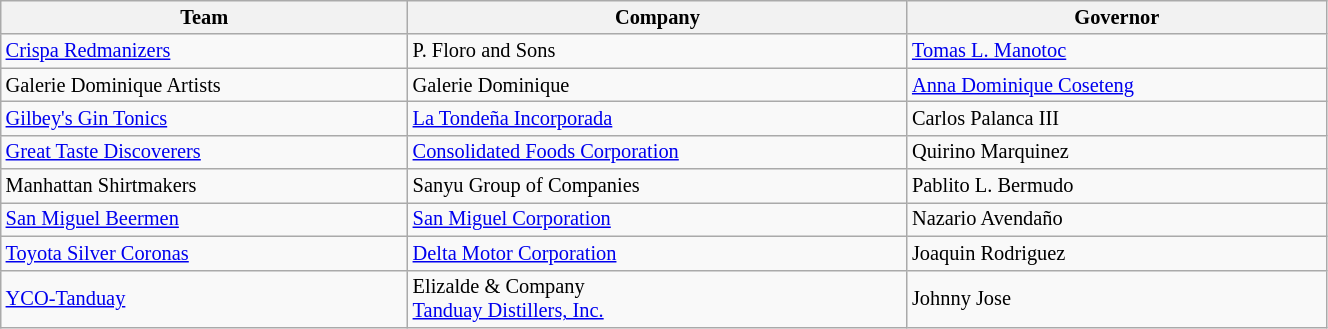<table class="wikitable sortable" style="font-size:85%; width:70%">
<tr>
<th>Team</th>
<th>Company</th>
<th>Governor</th>
</tr>
<tr>
<td><a href='#'>Crispa Redmanizers</a></td>
<td>P. Floro and Sons</td>
<td><a href='#'>Tomas L. Manotoc</a></td>
</tr>
<tr>
<td>Galerie Dominique Artists</td>
<td>Galerie Dominique</td>
<td><a href='#'>Anna Dominique Coseteng</a></td>
</tr>
<tr>
<td><a href='#'>Gilbey's Gin Tonics</a></td>
<td><a href='#'>La Tondeña Incorporada</a></td>
<td>Carlos Palanca III</td>
</tr>
<tr>
<td><a href='#'>Great Taste Discoverers</a></td>
<td><a href='#'>Consolidated Foods Corporation</a></td>
<td>Quirino Marquinez</td>
</tr>
<tr>
<td>Manhattan Shirtmakers</td>
<td>Sanyu Group of Companies</td>
<td>Pablito L. Bermudo</td>
</tr>
<tr>
<td><a href='#'>San Miguel Beermen</a></td>
<td><a href='#'>San Miguel Corporation</a></td>
<td>Nazario Avendaño</td>
</tr>
<tr>
<td><a href='#'>Toyota Silver Coronas</a></td>
<td><a href='#'>Delta Motor Corporation</a></td>
<td>Joaquin Rodriguez</td>
</tr>
<tr>
<td><a href='#'>YCO-Tanduay</a></td>
<td>Elizalde & Company <br> <a href='#'>Tanduay Distillers, Inc.</a></td>
<td>Johnny Jose</td>
</tr>
</table>
